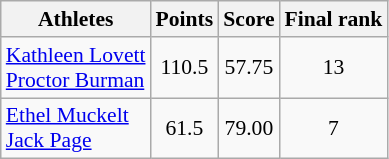<table class="wikitable" border="1" style="font-size:90%">
<tr>
<th>Athletes</th>
<th>Points</th>
<th>Score</th>
<th>Final rank</th>
</tr>
<tr align=center>
<td align=left><a href='#'>Kathleen Lovett</a><br><a href='#'>Proctor Burman</a></td>
<td>110.5</td>
<td>57.75</td>
<td>13</td>
</tr>
<tr align=center>
<td align=left><a href='#'>Ethel Muckelt</a><br><a href='#'>Jack Page</a></td>
<td>61.5</td>
<td>79.00</td>
<td>7</td>
</tr>
</table>
